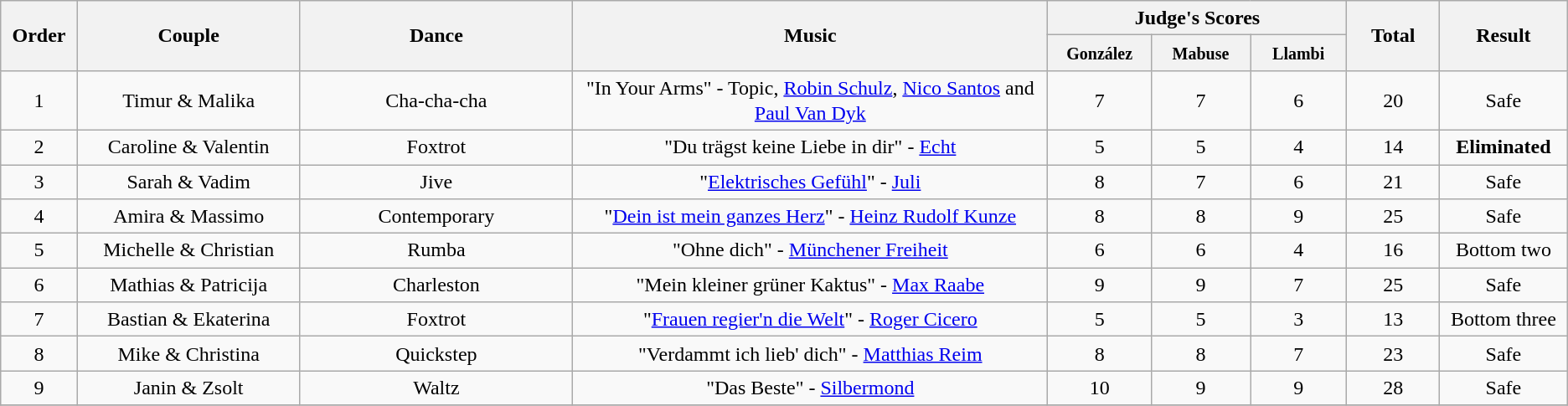<table class="wikitable center sortable" style="text-align:center; font-size:100%; line-height:20px;">
<tr>
<th rowspan="2" style="width: 4em">Order</th>
<th rowspan="2" style="width: 17em">Couple</th>
<th rowspan="2" style="width: 20em">Dance</th>
<th rowspan="2" style="width: 40em">Music</th>
<th colspan="3">Judge's Scores</th>
<th rowspan="2" style="width: 6em">Total</th>
<th rowspan="2" style="width: 7em">Result</th>
</tr>
<tr>
<th style="width: 6em"><small>González</small></th>
<th style="width: 6em"><small>Mabuse</small></th>
<th style="width: 6em"><small>Llambi</small></th>
</tr>
<tr>
<td>1</td>
<td>Timur & Malika</td>
<td>Cha-cha-cha</td>
<td>"In Your Arms" - Topic, <a href='#'>Robin Schulz</a>, <a href='#'>Nico Santos</a> and <a href='#'>Paul Van Dyk</a></td>
<td>7</td>
<td>7</td>
<td>6</td>
<td>20</td>
<td>Safe</td>
</tr>
<tr>
<td>2</td>
<td>Caroline & Valentin</td>
<td>Foxtrot</td>
<td>"Du trägst keine Liebe in dir" - <a href='#'>Echt</a></td>
<td>5</td>
<td>5</td>
<td>4</td>
<td>14</td>
<td><strong>Eliminated</strong></td>
</tr>
<tr>
<td>3</td>
<td>Sarah & Vadim</td>
<td>Jive</td>
<td>"<a href='#'>Elektrisches Gefühl</a>" - <a href='#'>Juli</a></td>
<td>8</td>
<td>7</td>
<td>6</td>
<td>21</td>
<td>Safe</td>
</tr>
<tr>
<td>4</td>
<td>Amira & Massimo</td>
<td>Contemporary</td>
<td>"<a href='#'>Dein ist mein ganzes Herz</a>" - <a href='#'>Heinz Rudolf Kunze</a></td>
<td>8</td>
<td>8</td>
<td>9</td>
<td>25</td>
<td>Safe</td>
</tr>
<tr>
<td>5</td>
<td>Michelle & Christian</td>
<td>Rumba</td>
<td>"Ohne dich" - <a href='#'>Münchener Freiheit</a></td>
<td>6</td>
<td>6</td>
<td>4</td>
<td>16</td>
<td>Bottom two</td>
</tr>
<tr>
<td>6</td>
<td>Mathias & Patricija</td>
<td>Charleston</td>
<td>"Mein kleiner grüner Kaktus" - <a href='#'>Max Raabe</a></td>
<td>9</td>
<td>9</td>
<td>7</td>
<td>25</td>
<td>Safe</td>
</tr>
<tr>
<td>7</td>
<td>Bastian & Ekaterina</td>
<td>Foxtrot</td>
<td>"<a href='#'>Frauen regier'n die Welt</a>" - <a href='#'>Roger Cicero</a></td>
<td>5</td>
<td>5</td>
<td>3</td>
<td>13</td>
<td>Bottom three</td>
</tr>
<tr>
<td>8</td>
<td>Mike & Christina</td>
<td>Quickstep</td>
<td>"Verdammt ich lieb' dich" - <a href='#'>Matthias Reim</a></td>
<td>8</td>
<td>8</td>
<td>7</td>
<td>23</td>
<td>Safe</td>
</tr>
<tr>
<td>9</td>
<td>Janin & Zsolt</td>
<td>Waltz</td>
<td>"Das Beste" - <a href='#'>Silbermond</a></td>
<td>10</td>
<td>9</td>
<td>9</td>
<td>28</td>
<td>Safe</td>
</tr>
<tr>
</tr>
</table>
